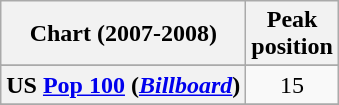<table class="wikitable plainrowheaders">
<tr>
<th align="left">Chart (2007-2008)</th>
<th align="left">Peak<br>position</th>
</tr>
<tr>
</tr>
<tr>
</tr>
<tr>
<th scope="row">US <a href='#'>Pop 100</a> (<em><a href='#'>Billboard</a></em>)</th>
<td align="center">15</td>
</tr>
<tr>
</tr>
</table>
